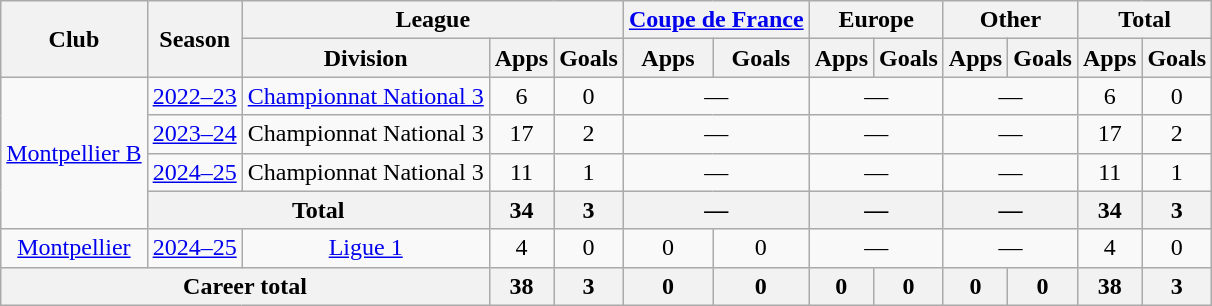<table class="wikitable" style="text-align:center">
<tr>
<th rowspan="2">Club</th>
<th rowspan="2">Season</th>
<th colspan="3">League</th>
<th colspan="2"><a href='#'>Coupe de France</a></th>
<th colspan="2">Europe</th>
<th colspan="2">Other</th>
<th colspan="2">Total</th>
</tr>
<tr>
<th>Division</th>
<th>Apps</th>
<th>Goals</th>
<th>Apps</th>
<th>Goals</th>
<th>Apps</th>
<th>Goals</th>
<th>Apps</th>
<th>Goals</th>
<th>Apps</th>
<th>Goals</th>
</tr>
<tr>
<td rowspan="4"><a href='#'>Montpellier B</a></td>
<td><a href='#'>2022–23</a></td>
<td><a href='#'>Championnat National 3</a></td>
<td>6</td>
<td>0</td>
<td colspan="2">—</td>
<td colspan="2">—</td>
<td colspan="2">—</td>
<td>6</td>
<td>0</td>
</tr>
<tr>
<td><a href='#'>2023–24</a></td>
<td>Championnat National 3</td>
<td>17</td>
<td>2</td>
<td colspan="2">—</td>
<td colspan="2">—</td>
<td colspan="2">—</td>
<td>17</td>
<td>2</td>
</tr>
<tr>
<td><a href='#'>2024–25</a></td>
<td>Championnat National 3</td>
<td>11</td>
<td>1</td>
<td colspan="2">—</td>
<td colspan="2">—</td>
<td colspan="2">—</td>
<td>11</td>
<td>1</td>
</tr>
<tr>
<th colspan="2">Total</th>
<th>34</th>
<th>3</th>
<th colspan="2">—</th>
<th colspan="2">—</th>
<th colspan="2">—</th>
<th>34</th>
<th>3</th>
</tr>
<tr>
<td><a href='#'>Montpellier</a></td>
<td><a href='#'>2024–25</a></td>
<td><a href='#'>Ligue 1</a></td>
<td>4</td>
<td>0</td>
<td>0</td>
<td>0</td>
<td colspan="2">—</td>
<td colspan="2">—</td>
<td>4</td>
<td>0</td>
</tr>
<tr>
<th colspan="3">Career total</th>
<th>38</th>
<th>3</th>
<th>0</th>
<th>0</th>
<th>0</th>
<th>0</th>
<th>0</th>
<th>0</th>
<th>38</th>
<th>3</th>
</tr>
</table>
